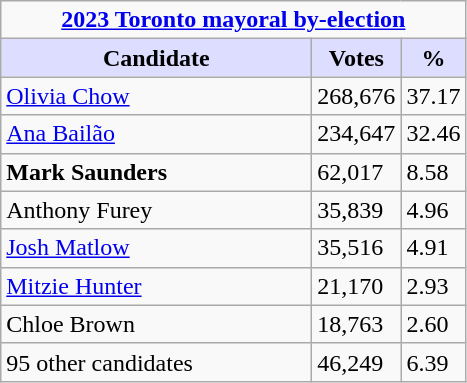<table class="wikitable">
<tr>
<td colspan="3" style="text-align:center;"><strong><a href='#'>2023 Toronto mayoral by-election</a></strong></td>
</tr>
<tr>
<th style="background:#ddf; width:200px;">Candidate</th>
<th style="background:#ddf; width:50px;">Votes</th>
<th style="background:#ddf; width:30px;">%</th>
</tr>
<tr>
<td><a href='#'>Olivia Chow</a></td>
<td>268,676</td>
<td>37.17</td>
</tr>
<tr>
<td><a href='#'>Ana Bailão</a></td>
<td>234,647</td>
<td>32.46</td>
</tr>
<tr>
<td><strong>Mark Saunders</strong></td>
<td>62,017</td>
<td>8.58</td>
</tr>
<tr>
<td>Anthony Furey</td>
<td>35,839</td>
<td>4.96</td>
</tr>
<tr>
<td><a href='#'>Josh Matlow</a></td>
<td>35,516</td>
<td>4.91</td>
</tr>
<tr>
<td><a href='#'>Mitzie Hunter</a></td>
<td>21,170</td>
<td>2.93</td>
</tr>
<tr>
<td>Chloe Brown</td>
<td>18,763</td>
<td>2.60</td>
</tr>
<tr>
<td>95 other candidates</td>
<td>46,249</td>
<td>6.39</td>
</tr>
</table>
